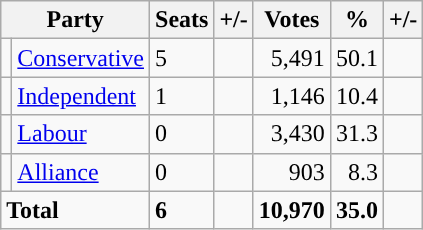<table class="wikitable sortable">
<tr>
<th colspan="2">Party</th>
<th>Seats</th>
<th>+/-</th>
<th>Votes</th>
<th>%</th>
<th>+/-</th>
</tr>
<tr>
<td style="background-color: "></td>
<td><a href='#'>Conservative</a></td>
<td>5</td>
<td></td>
<td style="text-align:right;">5,491</td>
<td style="text-align:right;">50.1</td>
<td style="text-align:right;"></td>
</tr>
<tr>
<td style="background-color: "></td>
<td><a href='#'>Independent</a></td>
<td>1</td>
<td></td>
<td style="text-align:right;">1,146</td>
<td style="text-align:right;">10.4</td>
<td style="text-align:right;"></td>
</tr>
<tr>
<td style="background-color: "></td>
<td><a href='#'>Labour</a></td>
<td>0</td>
<td></td>
<td style="text-align:right;">3,430</td>
<td style="text-align:right;">31.3</td>
<td style="text-align:right;"></td>
</tr>
<tr>
<td style="background-color: "></td>
<td><a href='#'>Alliance</a></td>
<td>0</td>
<td></td>
<td style="text-align:right;">903</td>
<td style="text-align:right;">8.3</td>
<td style="text-align:right;"></td>
</tr>
<tr>
<td colspan="2"><strong>Total</strong></td>
<td><strong>6</strong></td>
<td></td>
<td style="text-align:right;"><strong>10,970</strong></td>
<td style="text-align:right;"><strong>35.0</strong></td>
<td style="text-align:right;"></td>
</tr>
</table>
